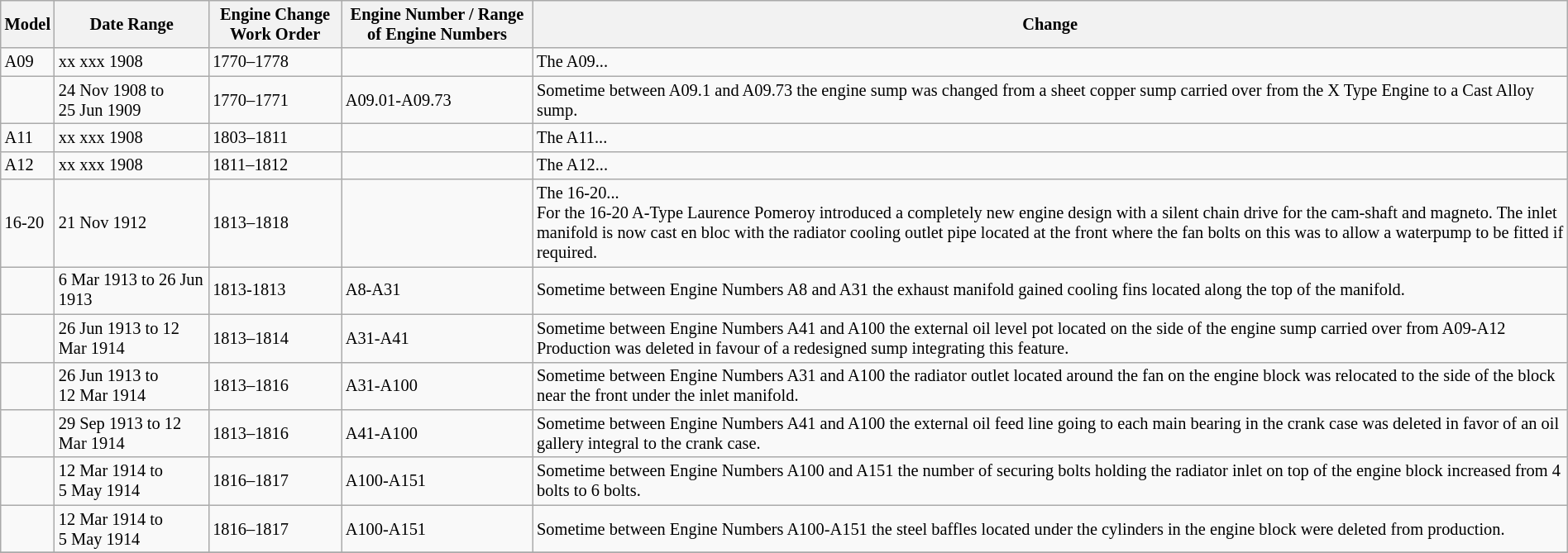<table class="wikitable" style="font-size: 85%; width:100%">
<tr ---->
<th>Model</th>
<th>Date Range</th>
<th>Engine Change Work Order</th>
<th>Engine Number / Range of Engine Numbers</th>
<th>Change</th>
</tr>
<tr>
<td>A09</td>
<td>xx xxx 1908</td>
<td>1770–1778</td>
<td></td>
<td>The A09...</td>
</tr>
<tr>
<td></td>
<td style=white-space:nowrap>24 Nov 1908 to<br>25 Jun 1909</td>
<td>1770–1771</td>
<td>A09.01-A09.73</td>
<td>Sometime between A09.1 and A09.73 the engine sump was changed from a sheet copper sump carried over from the X Type Engine to a Cast Alloy sump.</td>
</tr>
<tr>
<td>A11</td>
<td>xx xxx 1908</td>
<td>1803–1811</td>
<td></td>
<td>The A11...</td>
</tr>
<tr>
<td>A12</td>
<td>xx xxx 1908</td>
<td>1811–1812</td>
<td></td>
<td>The A12...</td>
</tr>
<tr>
<td>16-20</td>
<td>21 Nov 1912</td>
<td>1813–1818</td>
<td></td>
<td>The 16-20...<br>For the 16-20 A-Type Laurence Pomeroy introduced a completely new engine design with a silent chain drive for the cam-shaft and magneto. The inlet manifold is now cast en bloc with the radiator cooling outlet pipe located at the front where the fan bolts on this was to allow a waterpump to be fitted if required.</td>
</tr>
<tr>
<td></td>
<td>6 Mar 1913 to 26 Jun 1913</td>
<td>1813-1813</td>
<td>A8-A31</td>
<td>Sometime between Engine Numbers A8 and A31 the exhaust manifold gained cooling fins located along the top of the manifold.</td>
</tr>
<tr>
<td></td>
<td>26 Jun 1913 to 12 Mar 1914</td>
<td>1813–1814</td>
<td>A31-A41</td>
<td>Sometime between Engine Numbers A41 and A100 the external oil level pot located on the side of the engine sump carried over from A09-A12 Production was deleted in favour of a redesigned sump integrating this feature.</td>
</tr>
<tr>
<td></td>
<td>26 Jun 1913 to<br>12 Mar 1914</td>
<td>1813–1816</td>
<td>A31-A100</td>
<td>Sometime between Engine Numbers A31 and A100 the radiator outlet located around the fan on the engine block was relocated to the side of the block near the front under the inlet manifold.</td>
</tr>
<tr>
<td></td>
<td>29 Sep 1913 to 12 Mar 1914</td>
<td>1813–1816</td>
<td>A41-A100</td>
<td>Sometime between Engine Numbers A41 and A100 the external oil feed line going to each main bearing in the crank case was deleted in favor of an oil gallery integral to the crank case.</td>
</tr>
<tr>
<td></td>
<td>12 Mar 1914 to<br>5 May 1914</td>
<td>1816–1817</td>
<td>A100-A151</td>
<td>Sometime between Engine Numbers A100 and A151 the number of securing bolts holding the radiator inlet on top of the engine block increased from 4 bolts to 6 bolts.</td>
</tr>
<tr>
<td></td>
<td>12 Mar 1914 to<br>5 May 1914</td>
<td>1816–1817</td>
<td>A100-A151</td>
<td>Sometime between Engine Numbers A100-A151 the steel baffles located under the cylinders in the engine block were deleted from production.</td>
</tr>
<tr>
</tr>
</table>
